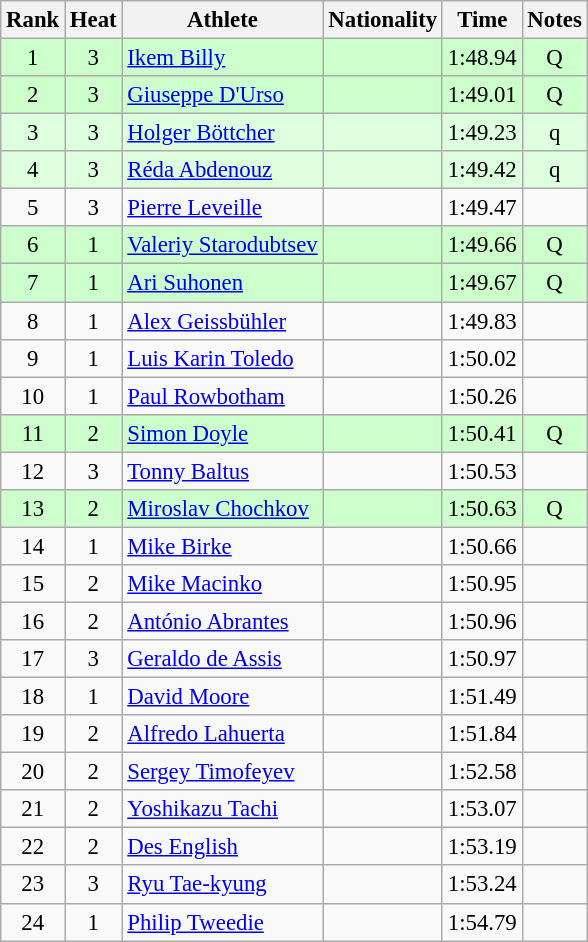<table class="wikitable sortable" style="text-align:center;font-size:95%">
<tr>
<th>Rank</th>
<th>Heat</th>
<th>Athlete</th>
<th>Nationality</th>
<th>Time</th>
<th>Notes</th>
</tr>
<tr bgcolor=ccffcc>
<td>1</td>
<td>3</td>
<td align="left"><a href='#'>Ikem Billy</a></td>
<td align=left></td>
<td>1:48.94</td>
<td>Q</td>
</tr>
<tr bgcolor=ccffcc>
<td>2</td>
<td>3</td>
<td align="left"><a href='#'>Giuseppe D'Urso</a></td>
<td align=left></td>
<td>1:49.01</td>
<td>Q</td>
</tr>
<tr bgcolor=ddffdd>
<td>3</td>
<td>3</td>
<td align="left"><a href='#'>Holger Böttcher</a></td>
<td align=left></td>
<td>1:49.23</td>
<td>q</td>
</tr>
<tr bgcolor=ddffdd>
<td>4</td>
<td>3</td>
<td align="left"><a href='#'>Réda Abdenouz</a></td>
<td align=left></td>
<td>1:49.42</td>
<td>q</td>
</tr>
<tr>
<td>5</td>
<td>3</td>
<td align="left"><a href='#'>Pierre Leveille</a></td>
<td align=left></td>
<td>1:49.47</td>
<td></td>
</tr>
<tr bgcolor=ccffcc>
<td>6</td>
<td>1</td>
<td align="left"><a href='#'>Valeriy Starodubtsev</a></td>
<td align=left></td>
<td>1:49.66</td>
<td>Q</td>
</tr>
<tr bgcolor=ccffcc>
<td>7</td>
<td>1</td>
<td align="left"><a href='#'>Ari Suhonen</a></td>
<td align=left></td>
<td>1:49.67</td>
<td>Q</td>
</tr>
<tr>
<td>8</td>
<td>1</td>
<td align="left"><a href='#'>Alex Geissbühler</a></td>
<td align=left></td>
<td>1:49.83</td>
<td></td>
</tr>
<tr>
<td>9</td>
<td>1</td>
<td align="left"><a href='#'>Luis Karin Toledo</a></td>
<td align=left></td>
<td>1:50.02</td>
<td></td>
</tr>
<tr>
<td>10</td>
<td>1</td>
<td align="left"><a href='#'>Paul Rowbotham</a></td>
<td align=left></td>
<td>1:50.26</td>
<td></td>
</tr>
<tr bgcolor=ccffcc>
<td>11</td>
<td>2</td>
<td align="left"><a href='#'>Simon Doyle</a></td>
<td align=left></td>
<td>1:50.41</td>
<td>Q</td>
</tr>
<tr>
<td>12</td>
<td>3</td>
<td align="left"><a href='#'>Tonny Baltus</a></td>
<td align=left></td>
<td>1:50.53</td>
<td></td>
</tr>
<tr bgcolor=ccffcc>
<td>13</td>
<td>2</td>
<td align="left"><a href='#'>Miroslav Chochkov</a></td>
<td align=left></td>
<td>1:50.63</td>
<td>Q</td>
</tr>
<tr>
<td>14</td>
<td>1</td>
<td align="left"><a href='#'>Mike Birke</a></td>
<td align=left></td>
<td>1:50.66</td>
<td></td>
</tr>
<tr>
<td>15</td>
<td>2</td>
<td align="left"><a href='#'>Mike Macinko</a></td>
<td align=left></td>
<td>1:50.95</td>
<td></td>
</tr>
<tr>
<td>16</td>
<td>2</td>
<td align="left"><a href='#'>António Abrantes</a></td>
<td align=left></td>
<td>1:50.96</td>
<td></td>
</tr>
<tr>
<td>17</td>
<td>3</td>
<td align="left"><a href='#'>Geraldo de Assis</a></td>
<td align=left></td>
<td>1:50.97</td>
<td></td>
</tr>
<tr>
<td>18</td>
<td>1</td>
<td align="left"><a href='#'>David Moore</a></td>
<td align=left></td>
<td>1:51.49</td>
<td></td>
</tr>
<tr>
<td>19</td>
<td>2</td>
<td align="left"><a href='#'>Alfredo Lahuerta</a></td>
<td align=left></td>
<td>1:51.84</td>
<td></td>
</tr>
<tr>
<td>20</td>
<td>2</td>
<td align="left"><a href='#'>Sergey Timofeyev</a></td>
<td align=left></td>
<td>1:52.58</td>
<td></td>
</tr>
<tr>
<td>21</td>
<td>2</td>
<td align="left"><a href='#'>Yoshikazu Tachi</a></td>
<td align=left></td>
<td>1:53.07</td>
<td></td>
</tr>
<tr>
<td>22</td>
<td>2</td>
<td align="left"><a href='#'>Des English</a></td>
<td align=left></td>
<td>1:53.19</td>
<td></td>
</tr>
<tr>
<td>23</td>
<td>3</td>
<td align="left"><a href='#'>Ryu Tae-kyung</a></td>
<td align=left></td>
<td>1:53.24</td>
<td></td>
</tr>
<tr>
<td>24</td>
<td>1</td>
<td align="left"><a href='#'>Philip Tweedie</a></td>
<td align=left></td>
<td>1:54.79</td>
<td></td>
</tr>
</table>
